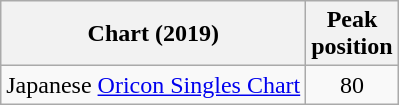<table class="wikitable">
<tr>
<th>Chart (2019)</th>
<th>Peak<br>position</th>
</tr>
<tr>
<td>Japanese <a href='#'>Oricon Singles Chart</a></td>
<td align="center">80</td>
</tr>
</table>
